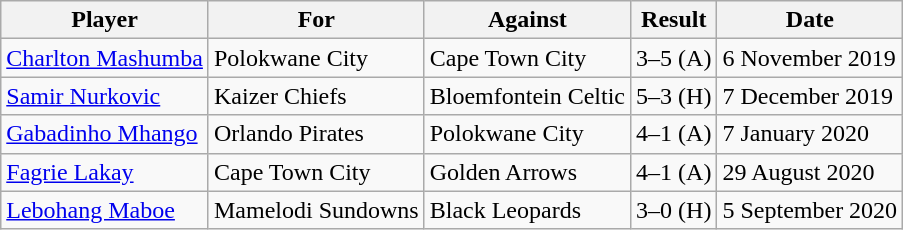<table class="wikitable">
<tr>
<th>Player</th>
<th>For</th>
<th>Against</th>
<th>Result</th>
<th>Date</th>
</tr>
<tr>
<td> <a href='#'>Charlton Mashumba</a></td>
<td>Polokwane City</td>
<td>Cape Town City</td>
<td>3–5 (A)</td>
<td>6 November 2019</td>
</tr>
<tr>
<td> <a href='#'>Samir Nurkovic</a></td>
<td>Kaizer Chiefs</td>
<td>Bloemfontein Celtic</td>
<td>5–3 (H)</td>
<td>7 December 2019</td>
</tr>
<tr>
<td> <a href='#'>Gabadinho Mhango</a></td>
<td>Orlando Pirates</td>
<td>Polokwane City</td>
<td>4–1 (A)</td>
<td>7 January 2020</td>
</tr>
<tr>
<td> <a href='#'>Fagrie Lakay</a></td>
<td>Cape Town City</td>
<td>Golden Arrows</td>
<td>4–1 (A)</td>
<td>29 August 2020</td>
</tr>
<tr>
<td> <a href='#'>Lebohang Maboe</a></td>
<td>Mamelodi Sundowns</td>
<td>Black Leopards</td>
<td>3–0 (H)</td>
<td>5 September 2020</td>
</tr>
</table>
